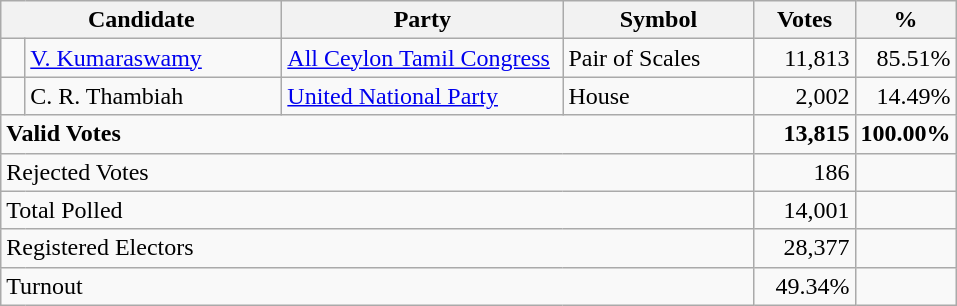<table class="wikitable" border="1" style="text-align:right;">
<tr>
<th align=left colspan=2 width="180">Candidate</th>
<th align=left width="180">Party</th>
<th align=left width="120">Symbol</th>
<th align=left width="60">Votes</th>
<th align=left width="60">%</th>
</tr>
<tr>
<td bgcolor=> </td>
<td align=left><a href='#'>V. Kumaraswamy</a></td>
<td align=left><a href='#'>All Ceylon Tamil Congress</a></td>
<td align=left>Pair of Scales</td>
<td>11,813</td>
<td>85.51%</td>
</tr>
<tr>
<td bgcolor=> </td>
<td align=left>C. R. Thambiah</td>
<td align=left><a href='#'>United National Party</a></td>
<td align=left>House</td>
<td>2,002</td>
<td>14.49%</td>
</tr>
<tr>
<td align=left colspan=4><strong>Valid Votes</strong></td>
<td><strong>13,815</strong></td>
<td><strong>100.00%</strong></td>
</tr>
<tr>
<td align=left colspan=4>Rejected Votes</td>
<td>186</td>
<td></td>
</tr>
<tr>
<td align=left colspan=4>Total Polled</td>
<td>14,001</td>
<td></td>
</tr>
<tr>
<td align=left colspan=4>Registered Electors</td>
<td>28,377</td>
<td></td>
</tr>
<tr>
<td align=left colspan=4>Turnout</td>
<td>49.34%</td>
</tr>
</table>
